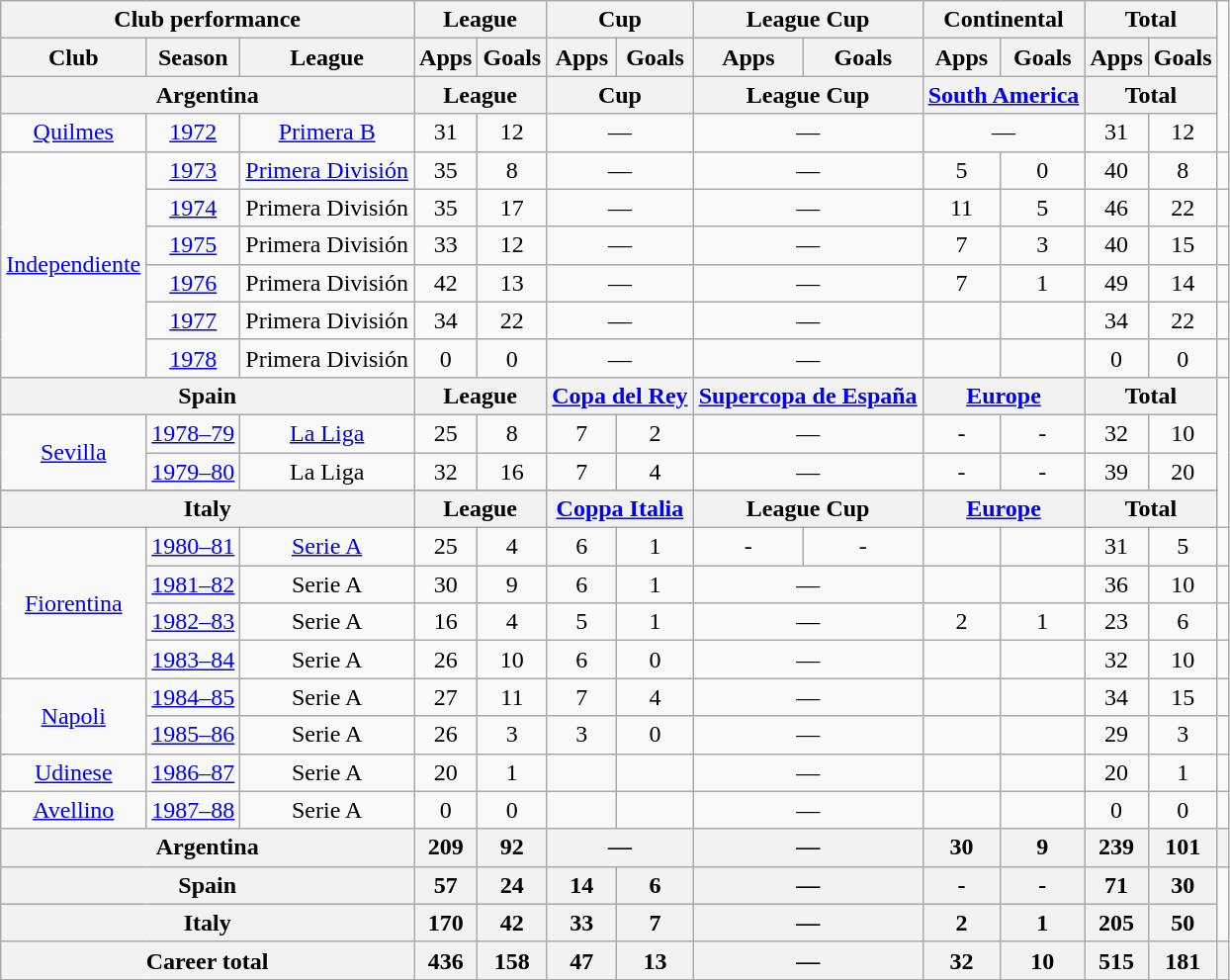<table class="wikitable" style="text-align:center">
<tr>
<th colspan="3">Club performance</th>
<th colspan=2>League</th>
<th colspan=2>Cup</th>
<th colspan=2>League Cup</th>
<th colspan=2>Continental</th>
<th colspan=2>Total</th>
</tr>
<tr>
<th>Club</th>
<th>Season</th>
<th>League</th>
<th>Apps</th>
<th>Goals</th>
<th>Apps</th>
<th>Goals</th>
<th>Apps</th>
<th>Goals</th>
<th>Apps</th>
<th>Goals</th>
<th>Apps</th>
<th>Goals</th>
</tr>
<tr>
<th colspan="3">Argentina</th>
<th colspan=2>League</th>
<th colspan=2>Cup</th>
<th colspan=2>League Cup</th>
<th colspan=2><a href='#'>South America</a></th>
<th colspan=2>Total</th>
</tr>
<tr>
<td><a href='#'>Quilmes</a></td>
<td><a href='#'>1972</a></td>
<td><a href='#'>Primera B</a></td>
<td>31</td>
<td>12</td>
<td colspan="2">—</td>
<td colspan="2">—</td>
<td colspan="2">—</td>
<td>31</td>
<td>12</td>
</tr>
<tr>
<td rowspan="6"><a href='#'>Independiente</a></td>
<td><a href='#'>1973</a></td>
<td><a href='#'>Primera División</a></td>
<td>35</td>
<td>8</td>
<td colspan="2">—</td>
<td colspan="2">—</td>
<td>5</td>
<td>0</td>
<td>40</td>
<td>8</td>
<td></td>
</tr>
<tr>
<td><a href='#'>1974</a></td>
<td>Primera División</td>
<td>35</td>
<td>17</td>
<td colspan="2">—</td>
<td colspan="2">—</td>
<td>11</td>
<td>5</td>
<td>46</td>
<td>22</td>
<td></td>
</tr>
<tr>
<td><a href='#'>1975</a></td>
<td>Primera División</td>
<td>33</td>
<td>12</td>
<td colspan="2">—</td>
<td colspan="2">—</td>
<td>7</td>
<td>3</td>
<td>40</td>
<td>15</td>
<td></td>
</tr>
<tr>
<td><a href='#'>1976</a></td>
<td>Primera División</td>
<td>42</td>
<td>13</td>
<td colspan="2">—</td>
<td colspan="2">—</td>
<td>7</td>
<td>1</td>
<td>49</td>
<td>14</td>
<td></td>
</tr>
<tr>
<td><a href='#'>1977</a></td>
<td>Primera División</td>
<td>34</td>
<td>22</td>
<td colspan="2">—</td>
<td colspan="2">—</td>
<td></td>
<td></td>
<td>34</td>
<td>22</td>
<td></td>
</tr>
<tr>
<td><a href='#'>1978</a></td>
<td>Primera División</td>
<td>0</td>
<td>0</td>
<td colspan="2">—</td>
<td colspan="2">—</td>
<td></td>
<td></td>
<td>0</td>
<td>0</td>
<td></td>
</tr>
<tr>
<th colspan="3">Spain</th>
<th colspan=2>League</th>
<th colspan=2><a href='#'>Copa del Rey</a></th>
<th colspan=2><a href='#'>Supercopa de España</a></th>
<th colspan=2><a href='#'>Europe</a></th>
<th colspan=2>Total</th>
</tr>
<tr>
<td rowspan="2"><a href='#'>Sevilla</a></td>
<td><a href='#'>1978–79</a></td>
<td><a href='#'>La Liga</a></td>
<td>25</td>
<td>8</td>
<td>7</td>
<td>2</td>
<td colspan="2">—</td>
<td>-</td>
<td>-</td>
<td>32</td>
<td>10</td>
</tr>
<tr>
<td><a href='#'>1979–80</a></td>
<td>La Liga</td>
<td>32</td>
<td>16</td>
<td>7</td>
<td>4</td>
<td colspan="2">—</td>
<td>-</td>
<td>-</td>
<td>39</td>
<td>20</td>
</tr>
<tr>
</tr>
<tr>
<th colspan="3">Italy</th>
<th colspan=2>League</th>
<th colspan=2><a href='#'>Coppa Italia</a></th>
<th colspan=2>League Cup</th>
<th colspan=2><a href='#'>Europe</a></th>
<th colspan=2>Total</th>
</tr>
<tr>
<td rowspan="4"><a href='#'>Fiorentina</a></td>
<td><a href='#'>1980–81</a></td>
<td><a href='#'>Serie A</a></td>
<td>25</td>
<td>4</td>
<td>6</td>
<td>1</td>
<td>-</td>
<td>-</td>
<td></td>
<td></td>
<td>31</td>
<td>5</td>
<td></td>
</tr>
<tr>
<td><a href='#'>1981–82</a></td>
<td>Serie A</td>
<td>30</td>
<td>9</td>
<td>6</td>
<td>1</td>
<td colspan="2">—</td>
<td></td>
<td></td>
<td>36</td>
<td>10</td>
<td></td>
</tr>
<tr>
<td><a href='#'>1982–83</a></td>
<td>Serie A</td>
<td>16</td>
<td>4</td>
<td>5</td>
<td>1</td>
<td colspan="2">—</td>
<td>2</td>
<td>1</td>
<td>23</td>
<td>6</td>
<td></td>
</tr>
<tr>
<td><a href='#'>1983–84</a></td>
<td>Serie A</td>
<td>26</td>
<td>10</td>
<td>6</td>
<td>0</td>
<td colspan="2">—</td>
<td></td>
<td></td>
<td>32</td>
<td>10</td>
<td></td>
</tr>
<tr>
<td rowspan="2"><a href='#'>Napoli</a></td>
<td><a href='#'>1984–85</a></td>
<td>Serie A</td>
<td>27</td>
<td>11</td>
<td>7</td>
<td>4</td>
<td colspan="2">—</td>
<td></td>
<td></td>
<td>34</td>
<td>15</td>
<td></td>
</tr>
<tr>
<td><a href='#'>1985–86</a></td>
<td>Serie A</td>
<td>26</td>
<td>3</td>
<td>3</td>
<td>0</td>
<td colspan="2">—</td>
<td></td>
<td></td>
<td>29</td>
<td>3</td>
<td></td>
</tr>
<tr>
<td><a href='#'>Udinese</a></td>
<td><a href='#'>1986–87</a></td>
<td>Serie A</td>
<td>20</td>
<td>1</td>
<td></td>
<td></td>
<td colspan="2">—</td>
<td></td>
<td></td>
<td>20</td>
<td>1</td>
<td></td>
</tr>
<tr>
<td><a href='#'>Avellino</a></td>
<td><a href='#'>1987–88</a></td>
<td>Serie A</td>
<td>0</td>
<td>0</td>
<td></td>
<td></td>
<td colspan="2">—</td>
<td></td>
<td></td>
<td>0</td>
<td>0</td>
<td></td>
</tr>
<tr>
<th colspan="3">Argentina</th>
<th>209</th>
<th>92</th>
<th colspan="2">—</th>
<th colspan="2">—</th>
<th>30</th>
<th>9</th>
<th>239</th>
<th>101</th>
<th></th>
</tr>
<tr>
<th colspan="3">Spain</th>
<th>57</th>
<th>24</th>
<th>14</th>
<th>6</th>
<th colspan="2">—</th>
<th>-</th>
<th>-</th>
<th>71</th>
<th>30</th>
</tr>
<tr>
<th colspan="3">Italy</th>
<th>170</th>
<th>42</th>
<th>33</th>
<th>7</th>
<th colspan="2">—</th>
<th>2</th>
<th>1</th>
<th>205</th>
<th>50</th>
</tr>
<tr>
<th colspan="3">Career total</th>
<th>436</th>
<th>158</th>
<th>47</th>
<th>13</th>
<th colspan="2">—</th>
<th>32</th>
<th>10</th>
<th>515</th>
<th>181</th>
<th></th>
</tr>
</table>
